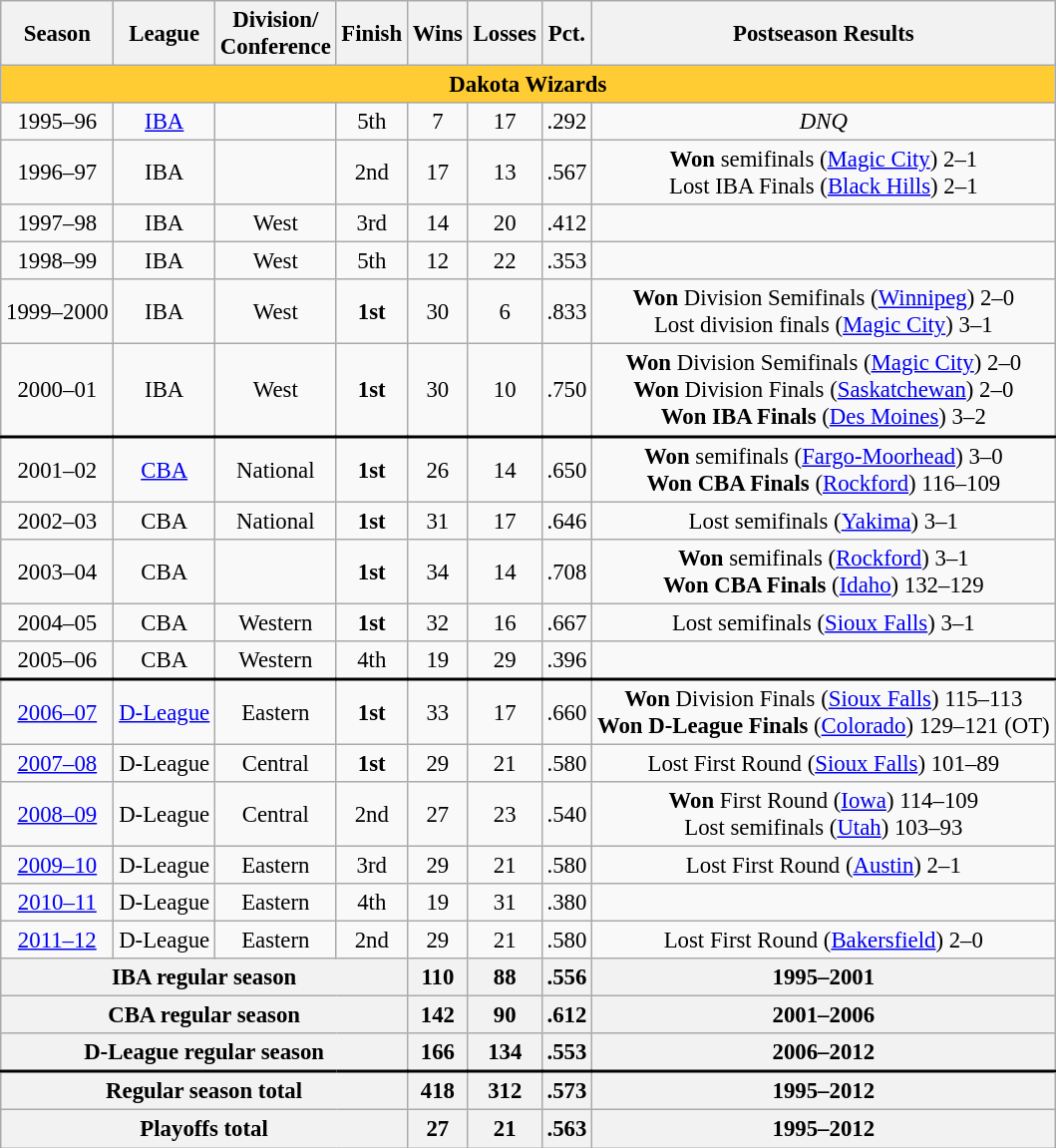<table class="wikitable" style="font-size:95%">
<tr align="center">
<th>Season</th>
<th>League</th>
<th>Division/<br>Conference</th>
<th>Finish</th>
<th>Wins</th>
<th>Losses</th>
<th>Pct.</th>
<th>Postseason Results</th>
</tr>
<tr>
<td colspan=8 align=center bgcolor="#FFCC33"><span><strong>Dakota Wizards</strong></span></td>
</tr>
<tr align="center">
<td>1995–96</td>
<td><a href='#'>IBA</a></td>
<td></td>
<td>5th</td>
<td>7</td>
<td>17</td>
<td>.292</td>
<td><em>DNQ</em></td>
</tr>
<tr align="center">
<td>1996–97</td>
<td>IBA</td>
<td></td>
<td>2nd</td>
<td>17</td>
<td>13</td>
<td>.567</td>
<td><strong>Won</strong> semifinals (<a href='#'>Magic City</a>) 2–1<br>Lost IBA Finals (<a href='#'>Black Hills</a>) 2–1</td>
</tr>
<tr align="center">
<td>1997–98</td>
<td>IBA</td>
<td>West</td>
<td>3rd</td>
<td>14</td>
<td>20</td>
<td>.412</td>
<td></td>
</tr>
<tr align="center">
<td>1998–99</td>
<td>IBA</td>
<td>West</td>
<td>5th</td>
<td>12</td>
<td>22</td>
<td>.353</td>
<td></td>
</tr>
<tr align="center">
<td>1999–2000</td>
<td>IBA</td>
<td>West</td>
<td><strong>1st</strong></td>
<td>30</td>
<td>6</td>
<td>.833</td>
<td><strong>Won</strong> Division Semifinals (<a href='#'>Winnipeg</a>) 2–0<br>Lost division finals (<a href='#'>Magic City</a>) 3–1</td>
</tr>
<tr align="center">
<td>2000–01</td>
<td>IBA</td>
<td>West</td>
<td><strong>1st</strong></td>
<td>30</td>
<td>10</td>
<td>.750</td>
<td><strong>Won</strong> Division Semifinals (<a href='#'>Magic City</a>) 2–0<br><strong>Won</strong> Division Finals (<a href='#'>Saskatchewan</a>) 2–0<br><strong>Won IBA Finals</strong> (<a href='#'>Des Moines</a>) 3–2</td>
</tr>
<tr style="border-top:2px solid black" align="center">
<td>2001–02</td>
<td><a href='#'>CBA</a></td>
<td>National</td>
<td><strong>1st</strong></td>
<td>26</td>
<td>14</td>
<td>.650</td>
<td><strong>Won</strong> semifinals (<a href='#'>Fargo-Moorhead</a>) 3–0<br><strong>Won CBA Finals</strong> (<a href='#'>Rockford</a>) 116–109</td>
</tr>
<tr align="center">
<td>2002–03</td>
<td>CBA</td>
<td>National</td>
<td><strong>1st</strong></td>
<td>31</td>
<td>17</td>
<td>.646</td>
<td>Lost semifinals (<a href='#'>Yakima</a>) 3–1</td>
</tr>
<tr align="center">
<td>2003–04</td>
<td>CBA</td>
<td></td>
<td><strong>1st</strong></td>
<td>34</td>
<td>14</td>
<td>.708</td>
<td><strong>Won</strong> semifinals (<a href='#'>Rockford</a>) 3–1<br><strong>Won CBA Finals</strong> (<a href='#'>Idaho</a>) 132–129</td>
</tr>
<tr align="center">
<td>2004–05</td>
<td>CBA</td>
<td>Western</td>
<td><strong>1st</strong></td>
<td>32</td>
<td>16</td>
<td>.667</td>
<td>Lost semifinals (<a href='#'>Sioux Falls</a>) 3–1</td>
</tr>
<tr align="center">
<td>2005–06</td>
<td>CBA</td>
<td>Western</td>
<td>4th</td>
<td>19</td>
<td>29</td>
<td>.396</td>
<td></td>
</tr>
<tr style="border-top:2px solid black" align="center">
<td><a href='#'>2006–07</a></td>
<td><a href='#'>D-League</a></td>
<td>Eastern</td>
<td><strong>1st</strong></td>
<td>33</td>
<td>17</td>
<td>.660</td>
<td><strong>Won</strong> Division Finals (<a href='#'>Sioux Falls</a>) 115–113<br><strong>Won D-League Finals</strong> (<a href='#'>Colorado</a>) 129–121 (OT)</td>
</tr>
<tr align="center">
<td><a href='#'>2007–08</a></td>
<td>D-League</td>
<td>Central</td>
<td><strong>1st</strong></td>
<td>29</td>
<td>21</td>
<td>.580</td>
<td>Lost First Round (<a href='#'>Sioux Falls</a>) 101–89</td>
</tr>
<tr align="center">
<td><a href='#'>2008–09</a></td>
<td>D-League</td>
<td>Central</td>
<td>2nd</td>
<td>27</td>
<td>23</td>
<td>.540</td>
<td><strong>Won</strong> First Round (<a href='#'>Iowa</a>) 114–109<br>Lost semifinals (<a href='#'>Utah</a>) 103–93</td>
</tr>
<tr align="center">
<td><a href='#'>2009–10</a></td>
<td>D-League</td>
<td>Eastern</td>
<td>3rd</td>
<td>29</td>
<td>21</td>
<td>.580</td>
<td>Lost First Round (<a href='#'>Austin</a>) 2–1</td>
</tr>
<tr align="center">
<td><a href='#'>2010–11</a></td>
<td>D-League</td>
<td>Eastern</td>
<td>4th</td>
<td>19</td>
<td>31</td>
<td>.380</td>
<td></td>
</tr>
<tr align="center">
<td><a href='#'>2011–12</a></td>
<td>D-League</td>
<td>Eastern</td>
<td>2nd</td>
<td>29</td>
<td>21</td>
<td>.580</td>
<td>Lost First Round (<a href='#'>Bakersfield</a>) 2–0</td>
</tr>
<tr>
<th colspan=4>IBA regular season</th>
<th>110</th>
<th>88</th>
<th>.556</th>
<th>1995–2001</th>
</tr>
<tr>
<th colspan=4>CBA regular season</th>
<th>142</th>
<th>90</th>
<th>.612</th>
<th>2001–2006</th>
</tr>
<tr>
<th colspan=4>D-League regular season</th>
<th>166</th>
<th>134</th>
<th>.553</th>
<th>2006–2012</th>
</tr>
<tr style="border-top:2px solid black">
<th colspan=4>Regular season total</th>
<th>418</th>
<th>312</th>
<th>.573</th>
<th>1995–2012</th>
</tr>
<tr>
<th colspan=4>Playoffs total</th>
<th>27</th>
<th>21</th>
<th>.563</th>
<th>1995–2012</th>
</tr>
</table>
